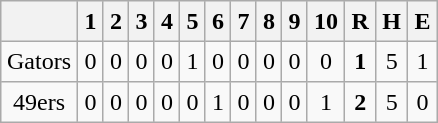<table align = right border="2" cellpadding="4" cellspacing="0" style="margin: 1em 1em 1em 1em; background: #F9F9F9; border: 1px #aaa solid; border-collapse: collapse;">
<tr align=center style="background: #F2F2F2;">
<th></th>
<th>1</th>
<th>2</th>
<th>3</th>
<th>4</th>
<th>5</th>
<th>6</th>
<th>7</th>
<th>8</th>
<th>9</th>
<th>10</th>
<th>R</th>
<th>H</th>
<th>E</th>
</tr>
<tr align=center>
<td>Gators</td>
<td>0</td>
<td>0</td>
<td>0</td>
<td>0</td>
<td>1</td>
<td>0</td>
<td>0</td>
<td>0</td>
<td>0</td>
<td>0</td>
<td><strong>1</strong></td>
<td>5</td>
<td>1</td>
</tr>
<tr align=center>
<td>49ers</td>
<td>0</td>
<td>0</td>
<td>0</td>
<td>0</td>
<td>0</td>
<td>1</td>
<td>0</td>
<td>0</td>
<td>0</td>
<td>1</td>
<td><strong>2</strong></td>
<td>5</td>
<td>0</td>
</tr>
</table>
